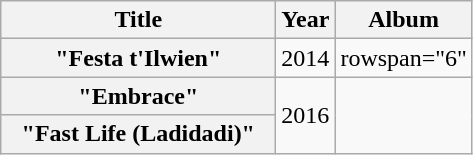<table class="wikitable plainrowheaders" style="text-align:center;">
<tr>
<th scope="col" style="width:11em;">Title</th>
<th scope="col" style="width:1em;">Year</th>
<th scope="col">Album</th>
</tr>
<tr>
<th scope="row">"Festa t'Ilwien"</th>
<td>2014</td>
<td>rowspan="6" </td>
</tr>
<tr>
<th scope="row">"Embrace"</th>
<td rowspan="2">2016</td>
</tr>
<tr>
<th scope="row">"Fast Life (Ladidadi)"</th>
</tr>
</table>
